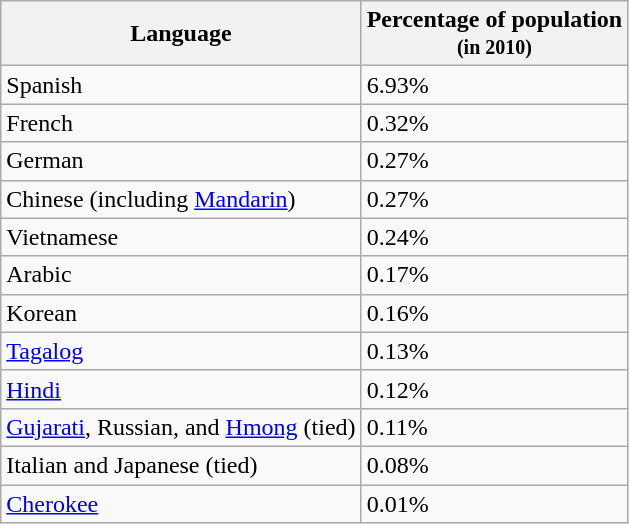<table class="wikitable sortable" style="margin-left:1em; float:center">
<tr>
<th>Language</th>
<th>Percentage of population<br><small>(in 2010)</small></th>
</tr>
<tr>
<td>Spanish</td>
<td>6.93%</td>
</tr>
<tr>
<td>French</td>
<td>0.32%</td>
</tr>
<tr>
<td>German</td>
<td>0.27%</td>
</tr>
<tr>
<td>Chinese (including <a href='#'>Mandarin</a>)</td>
<td>0.27%</td>
</tr>
<tr>
<td>Vietnamese</td>
<td>0.24%</td>
</tr>
<tr>
<td>Arabic</td>
<td>0.17%</td>
</tr>
<tr>
<td>Korean</td>
<td>0.16%</td>
</tr>
<tr>
<td><a href='#'>Tagalog</a></td>
<td>0.13%</td>
</tr>
<tr>
<td><a href='#'>Hindi</a></td>
<td>0.12%</td>
</tr>
<tr>
<td><a href='#'>Gujarati</a>, Russian, and <a href='#'>Hmong</a> (tied)</td>
<td>0.11%</td>
</tr>
<tr>
<td>Italian and Japanese (tied)</td>
<td>0.08%</td>
</tr>
<tr>
<td><a href='#'>Cherokee</a></td>
<td>0.01%</td>
</tr>
</table>
